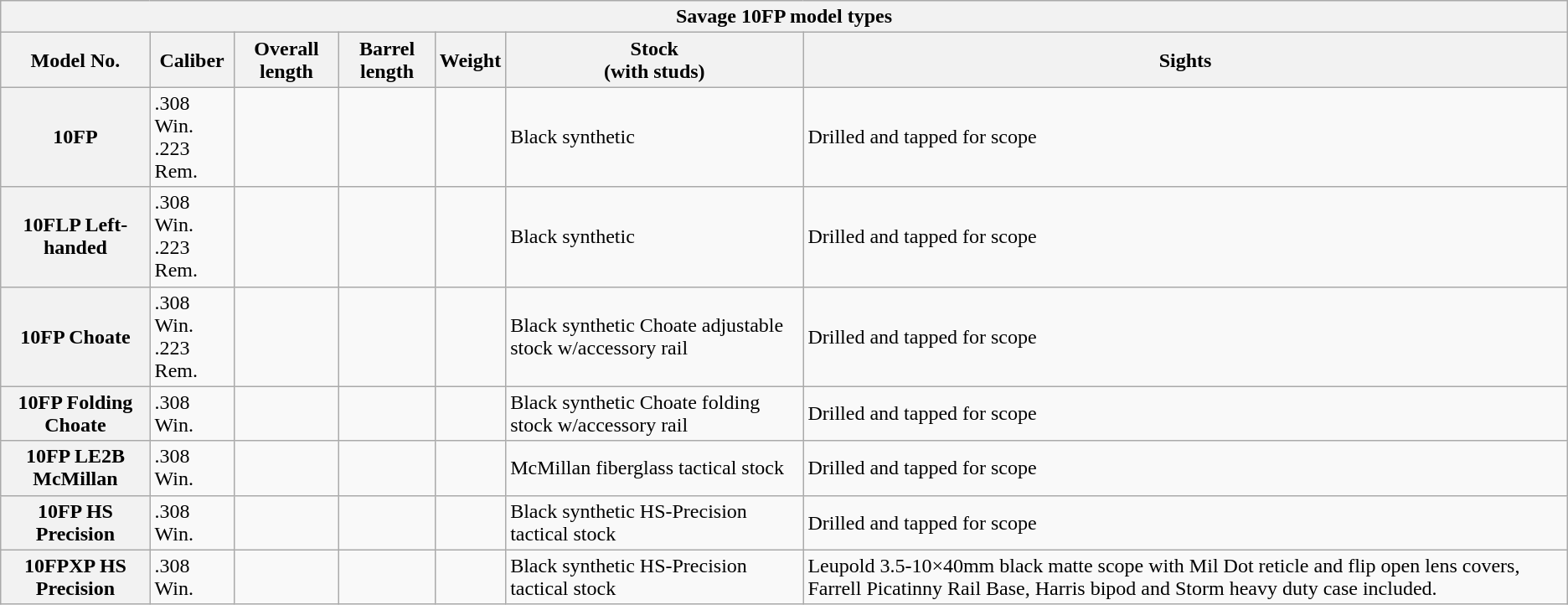<table class="wikitable">
<tr>
<th colspan="7">Savage 10FP model types</th>
</tr>
<tr>
<th>Model No.</th>
<th>Caliber</th>
<th>Overall length</th>
<th>Barrel length</th>
<th>Weight</th>
<th>Stock<br>(with studs)</th>
<th>Sights</th>
</tr>
<tr>
<th>10FP</th>
<td>.308 Win.<br>.223 Rem.</td>
<td></td>
<td></td>
<td></td>
<td>Black synthetic</td>
<td>Drilled and tapped for scope</td>
</tr>
<tr>
<th>10FLP Left-handed</th>
<td>.308 Win.<br>.223 Rem.</td>
<td></td>
<td></td>
<td></td>
<td>Black synthetic</td>
<td>Drilled and tapped for scope</td>
</tr>
<tr>
<th>10FP Choate</th>
<td>.308 Win.<br>.223 Rem.</td>
<td></td>
<td></td>
<td></td>
<td>Black synthetic Choate adjustable stock w/accessory rail</td>
<td>Drilled and tapped for scope</td>
</tr>
<tr>
<th>10FP Folding Choate</th>
<td>.308 Win.</td>
<td></td>
<td></td>
<td></td>
<td>Black synthetic Choate folding stock w/accessory rail</td>
<td>Drilled and tapped for scope</td>
</tr>
<tr>
<th>10FP LE2B McMillan</th>
<td>.308 Win.</td>
<td></td>
<td></td>
<td></td>
<td>McMillan fiberglass tactical stock</td>
<td>Drilled and tapped for scope</td>
</tr>
<tr>
<th>10FP HS Precision</th>
<td>.308 Win.</td>
<td></td>
<td></td>
<td></td>
<td>Black synthetic HS-Precision tactical stock</td>
<td>Drilled and tapped for scope</td>
</tr>
<tr>
<th>10FPXP HS Precision</th>
<td>.308 Win.</td>
<td></td>
<td></td>
<td></td>
<td>Black synthetic HS-Precision tactical stock</td>
<td>Leupold 3.5-10×40mm black matte scope with Mil Dot reticle and flip open lens covers, Farrell Picatinny Rail Base, Harris bipod and Storm heavy duty case included.</td>
</tr>
</table>
